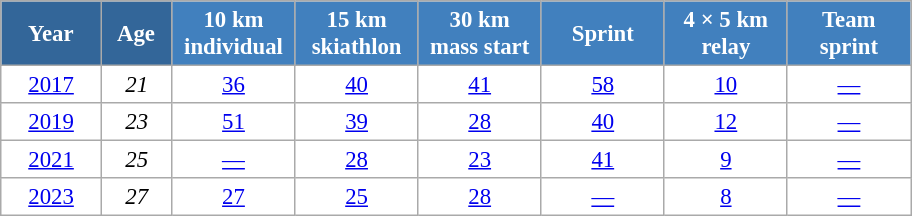<table class="wikitable" style="font-size:95%; text-align:center; border:grey solid 1px; border-collapse:collapse; background:#ffffff;">
<tr>
<th style="background-color:#369; color:white; width:60px;"> Year </th>
<th style="background-color:#369; color:white; width:40px;"> Age </th>
<th style="background-color:#4180be; color:white; width:75px;"> 10 km <br> individual </th>
<th style="background-color:#4180be; color:white; width:75px;"> 15 km <br> skiathlon </th>
<th style="background-color:#4180be; color:white; width:75px;"> 30 km <br> mass start </th>
<th style="background-color:#4180be; color:white; width:75px;"> Sprint </th>
<th style="background-color:#4180be; color:white; width:75px;"> 4 × 5 km <br> relay </th>
<th style="background-color:#4180be; color:white; width:75px;"> Team <br> sprint </th>
</tr>
<tr>
<td><a href='#'>2017</a></td>
<td><em>21</em></td>
<td><a href='#'>36</a></td>
<td><a href='#'>40</a></td>
<td><a href='#'>41</a></td>
<td><a href='#'>58</a></td>
<td><a href='#'>10</a></td>
<td><a href='#'>—</a></td>
</tr>
<tr>
<td><a href='#'>2019</a></td>
<td><em>23</em></td>
<td><a href='#'>51</a></td>
<td><a href='#'>39</a></td>
<td><a href='#'>28</a></td>
<td><a href='#'>40</a></td>
<td><a href='#'>12</a></td>
<td><a href='#'>—</a></td>
</tr>
<tr>
<td><a href='#'>2021</a></td>
<td><em>25</em></td>
<td><a href='#'>—</a></td>
<td><a href='#'>28</a></td>
<td><a href='#'>23</a></td>
<td><a href='#'>41</a></td>
<td><a href='#'>9</a></td>
<td><a href='#'>—</a></td>
</tr>
<tr>
<td><a href='#'>2023</a></td>
<td><em>27</em></td>
<td><a href='#'>27</a></td>
<td><a href='#'>25</a></td>
<td><a href='#'>28</a></td>
<td><a href='#'>—</a></td>
<td><a href='#'>8</a></td>
<td><a href='#'>—</a></td>
</tr>
</table>
